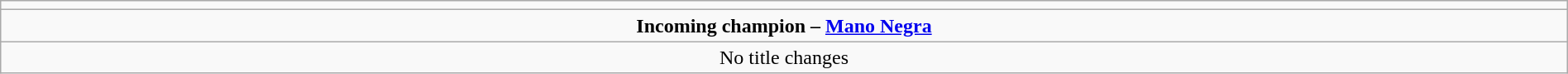<table class="wikitable" style="text-align:center; width:100%;">
<tr>
<td colspan=5></td>
</tr>
<tr>
<td colspan=5><strong>Incoming champion – <a href='#'>Mano Negra</a></strong></td>
</tr>
<tr>
<td colspan="5">No title changes</td>
</tr>
</table>
